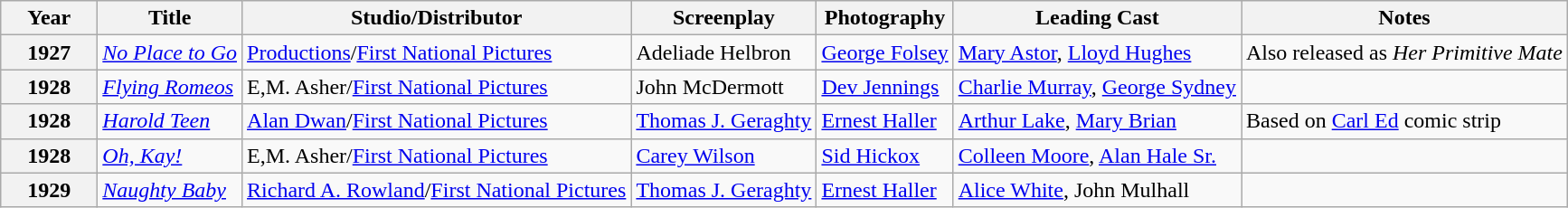<table class="wikitable sortable">
<tr>
<th style="width: 4em;">Year</th>
<th>Title</th>
<th>Studio/Distributor</th>
<th>Screenplay</th>
<th class="unsortable">Photography</th>
<th class="unsortable">Leading Cast</th>
<th class="unsortable">Notes</th>
</tr>
<tr>
<th>1927</th>
<td><em><a href='#'>No Place to Go</a></em></td>
<td><a href='#'>Productions</a>/<a href='#'>First National Pictures</a></td>
<td>Adeliade Helbron</td>
<td><a href='#'>George Folsey</a></td>
<td><a href='#'>Mary Astor</a>, <a href='#'>Lloyd Hughes</a></td>
<td>Also released as <em>Her Primitive Mate</em></td>
</tr>
<tr>
<th>1928</th>
<td><em><a href='#'>Flying Romeos</a></em></td>
<td>E,M. Asher/<a href='#'>First National Pictures</a></td>
<td>John McDermott</td>
<td><a href='#'>Dev Jennings</a></td>
<td><a href='#'>Charlie Murray</a>, <a href='#'>George Sydney</a></td>
<td></td>
</tr>
<tr>
<th>1928</th>
<td><em><a href='#'>Harold Teen</a></em></td>
<td><a href='#'>Alan Dwan</a>/<a href='#'>First National Pictures</a></td>
<td><a href='#'>Thomas J. Geraghty</a></td>
<td><a href='#'>Ernest Haller</a></td>
<td><a href='#'>Arthur Lake</a>, <a href='#'>Mary Brian</a></td>
<td>Based on <a href='#'>Carl Ed</a> comic strip</td>
</tr>
<tr>
<th>1928</th>
<td><em><a href='#'>Oh, Kay!</a></em></td>
<td>E,M. Asher/<a href='#'>First National Pictures</a></td>
<td><a href='#'>Carey Wilson</a></td>
<td><a href='#'>Sid Hickox</a></td>
<td><a href='#'>Colleen Moore</a>, <a href='#'>Alan Hale Sr.</a></td>
<td></td>
</tr>
<tr>
<th>1929</th>
<td><em><a href='#'>Naughty Baby</a></em></td>
<td><a href='#'>Richard A. Rowland</a>/<a href='#'>First National Pictures</a></td>
<td><a href='#'>Thomas J. Geraghty</a></td>
<td><a href='#'>Ernest Haller</a></td>
<td><a href='#'>Alice White</a>, John Mulhall</td>
<td></td>
</tr>
</table>
